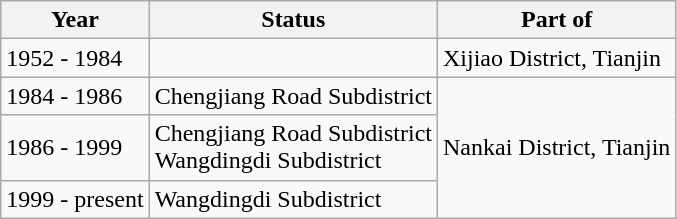<table class="wikitable">
<tr>
<th>Year</th>
<th>Status</th>
<th>Part of</th>
</tr>
<tr>
<td>1952 - 1984</td>
<td></td>
<td>Xijiao District, Tianjin</td>
</tr>
<tr>
<td>1984 - 1986</td>
<td>Chengjiang Road Subdistrict</td>
<td rowspan="3">Nankai District, Tianjin</td>
</tr>
<tr>
<td>1986 - 1999</td>
<td>Chengjiang Road Subdistrict<br>Wangdingdi Subdistrict</td>
</tr>
<tr>
<td>1999 - present</td>
<td>Wangdingdi Subdistrict</td>
</tr>
</table>
